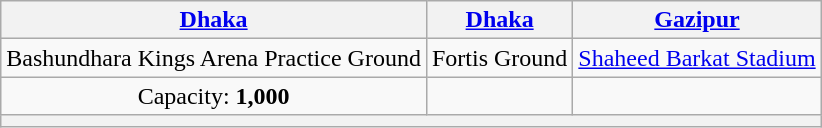<table class="wikitable" style="margin:1em auto; text-align:center;">
<tr>
<th><a href='#'>Dhaka</a></th>
<th><a href='#'>Dhaka</a></th>
<th><a href='#'>Gazipur</a></th>
</tr>
<tr>
<td>Bashundhara Kings Arena Practice Ground</td>
<td>Fortis Ground</td>
<td><a href='#'>Shaheed Barkat Stadium</a></td>
</tr>
<tr>
<td>Capacity: <strong>1,000</strong></td>
<td></td>
<td></td>
</tr>
<tr>
<th colspan=3 rowspan=4 text-align="center"></th>
</tr>
</table>
